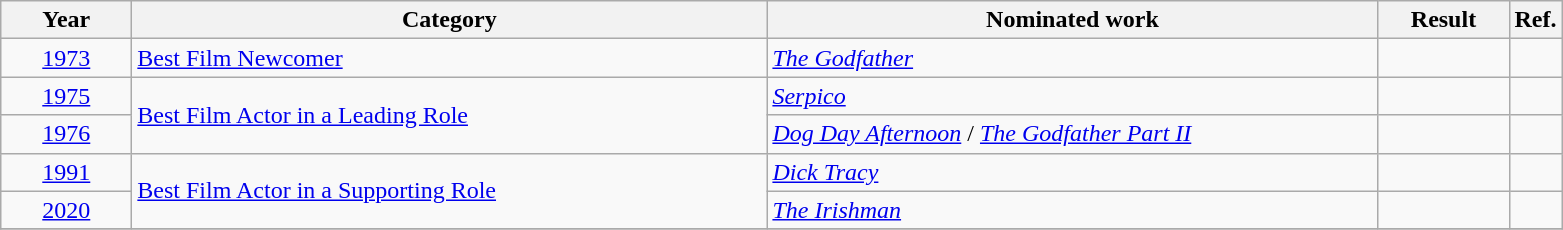<table class=wikitable>
<tr>
<th scope="col" style="width:5em;">Year</th>
<th scope="col" style="width:26em;">Category</th>
<th scope="col" style="width:25em;">Nominated work</th>
<th scope="col" style="width:5em;">Result</th>
<th>Ref.</th>
</tr>
<tr>
<td style="text-align:center;"><a href='#'>1973</a></td>
<td><a href='#'>Best Film Newcomer</a></td>
<td><em><a href='#'>The Godfather</a></em></td>
<td></td>
<td style="text-align:center;"></td>
</tr>
<tr>
<td style="text-align:center;"><a href='#'>1975</a></td>
<td rowspan=2><a href='#'>Best Film Actor in a Leading Role</a></td>
<td><em><a href='#'>Serpico</a></em></td>
<td></td>
<td style="text-align:center;"></td>
</tr>
<tr>
<td style="text-align:center;"><a href='#'>1976</a></td>
<td><em><a href='#'>Dog Day Afternoon</a></em> / <em><a href='#'>The Godfather Part II</a></em></td>
<td></td>
<td style="text-align:center;"></td>
</tr>
<tr>
<td style="text-align:center;"><a href='#'>1991</a></td>
<td rowspan=2><a href='#'>Best Film Actor in a Supporting Role</a></td>
<td><em><a href='#'>Dick Tracy</a></em></td>
<td></td>
<td style="text-align:center;"></td>
</tr>
<tr>
<td style="text-align:center;"><a href='#'>2020</a></td>
<td><em><a href='#'>The Irishman</a></em></td>
<td></td>
<td style="text-align:center;"></td>
</tr>
<tr>
</tr>
</table>
